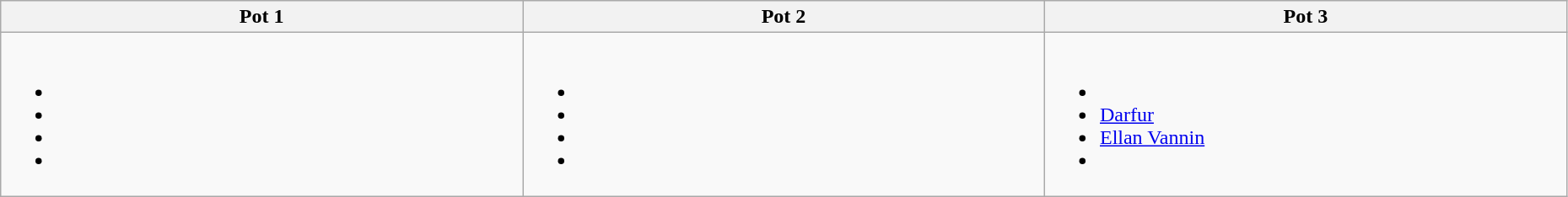<table class="wikitable" style="width:98%">
<tr>
<th width=33%>Pot 1</th>
<th width=33%>Pot 2</th>
<th width=33%>Pot 3</th>
</tr>
<tr>
<td><br><ul><li></li><li></li><li></li><li></li></ul></td>
<td><br><ul><li></li><li></li><li></li><li></li></ul></td>
<td><br><ul><li></li><li> <a href='#'>Darfur</a></li><li> <a href='#'>Ellan Vannin</a></li><li></li></ul></td>
</tr>
</table>
